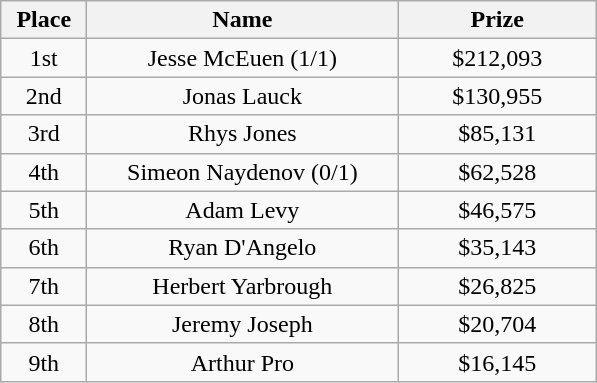<table class="wikitable">
<tr>
<th width="50">Place</th>
<th width="200">Name</th>
<th width="125">Prize</th>
</tr>
<tr>
<td align = "center">1st</td>
<td align = "center">Jesse McEuen (1/1)</td>
<td align = "center">$212,093</td>
</tr>
<tr>
<td align = "center">2nd</td>
<td align = "center">Jonas Lauck</td>
<td align = "center">$130,955</td>
</tr>
<tr>
<td align = "center">3rd</td>
<td align = "center">Rhys Jones</td>
<td align = "center">$85,131</td>
</tr>
<tr>
<td align = "center">4th</td>
<td align = "center">Simeon Naydenov (0/1)</td>
<td align = "center">$62,528</td>
</tr>
<tr>
<td align = "center">5th</td>
<td align = "center">Adam Levy</td>
<td align = "center">$46,575</td>
</tr>
<tr>
<td align = "center">6th</td>
<td align = "center">Ryan D'Angelo</td>
<td align = "center">$35,143</td>
</tr>
<tr>
<td align = "center">7th</td>
<td align = "center">Herbert Yarbrough</td>
<td align = "center">$26,825</td>
</tr>
<tr>
<td align = "center">8th</td>
<td align = "center">Jeremy Joseph</td>
<td align = "center">$20,704</td>
</tr>
<tr>
<td align = "center">9th</td>
<td align = "center">Arthur Pro</td>
<td align = "center">$16,145</td>
</tr>
</table>
